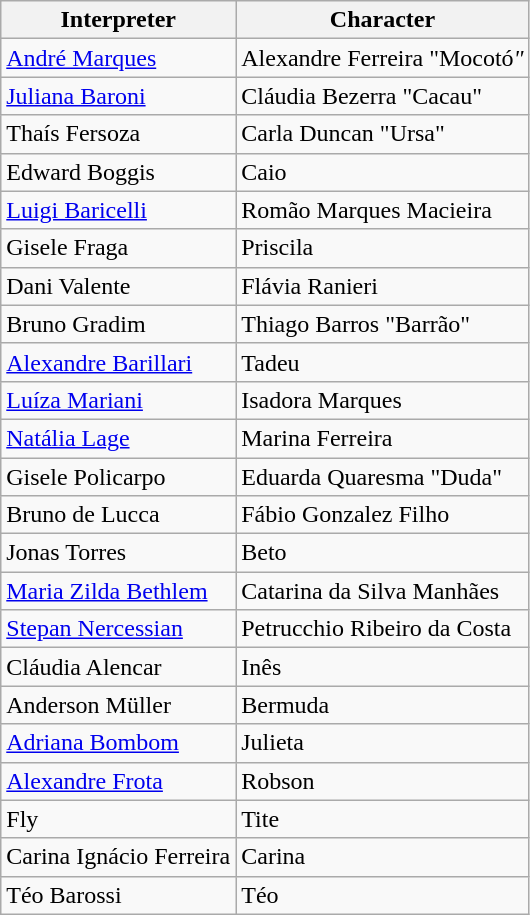<table class="wikitable">
<tr>
<th>Interpreter</th>
<th>Character</th>
</tr>
<tr>
<td><a href='#'>André Marques</a></td>
<td>Alexandre Ferreira "Mocotó<em>"</em></td>
</tr>
<tr>
<td><a href='#'>Juliana Baroni</a></td>
<td>Cláudia Bezerra "Cacau"</td>
</tr>
<tr>
<td>Thaís Fersoza</td>
<td>Carla Duncan "Ursa"</td>
</tr>
<tr>
<td>Edward Boggis</td>
<td>Caio</td>
</tr>
<tr>
<td><a href='#'>Luigi Baricelli</a></td>
<td>Romão Marques Macieira</td>
</tr>
<tr>
<td>Gisele Fraga</td>
<td>Priscila</td>
</tr>
<tr>
<td>Dani Valente</td>
<td>Flávia Ranieri</td>
</tr>
<tr>
<td>Bruno Gradim</td>
<td>Thiago Barros "Barrão"</td>
</tr>
<tr>
<td><a href='#'>Alexandre Barillari</a></td>
<td>Tadeu</td>
</tr>
<tr>
<td><a href='#'>Luíza Mariani</a></td>
<td>Isadora Marques</td>
</tr>
<tr>
<td><a href='#'>Natália Lage</a></td>
<td>Marina Ferreira</td>
</tr>
<tr>
<td>Gisele Policarpo</td>
<td>Eduarda Quaresma "Duda"</td>
</tr>
<tr>
<td>Bruno de Lucca</td>
<td>Fábio Gonzalez Filho</td>
</tr>
<tr>
<td>Jonas Torres</td>
<td>Beto</td>
</tr>
<tr>
<td><a href='#'>Maria Zilda Bethlem</a></td>
<td>Catarina da Silva Manhães</td>
</tr>
<tr>
<td><a href='#'>Stepan Nercessian</a></td>
<td>Petrucchio Ribeiro da Costa</td>
</tr>
<tr>
<td>Cláudia Alencar</td>
<td>Inês</td>
</tr>
<tr>
<td>Anderson Müller</td>
<td>Bermuda</td>
</tr>
<tr>
<td><a href='#'>Adriana Bombom</a></td>
<td>Julieta</td>
</tr>
<tr>
<td><a href='#'>Alexandre Frota</a></td>
<td>Robson</td>
</tr>
<tr>
<td>Fly</td>
<td>Tite</td>
</tr>
<tr>
<td>Carina Ignácio Ferreira</td>
<td>Carina</td>
</tr>
<tr>
<td>Téo Barossi</td>
<td>Téo</td>
</tr>
</table>
